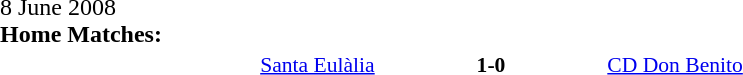<table width=100% cellspacing=1>
<tr>
<th width=20%></th>
<th width=12%></th>
<th width=20%></th>
<th></th>
</tr>
<tr>
<td>8 June 2008<br><strong>Home Matches:</strong></td>
</tr>
<tr style=font-size:90%>
<td align=right><a href='#'>Santa Eulàlia</a></td>
<td align=center><strong>1-0</strong></td>
<td><a href='#'>CD Don Benito</a></td>
</tr>
</table>
